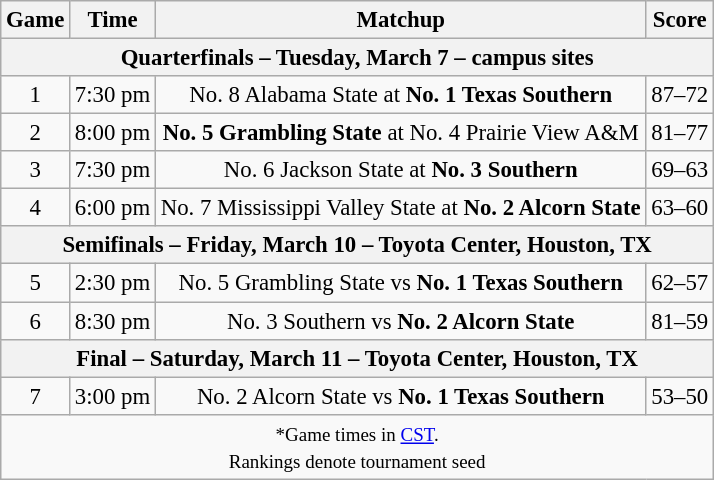<table class="wikitable" style="font-size: 95%;text-align:center">
<tr>
<th>Game</th>
<th>Time</th>
<th>Matchup</th>
<th>Score</th>
</tr>
<tr>
<th colspan=5>Quarterfinals – Tuesday, March 7 – campus sites</th>
</tr>
<tr>
<td>1</td>
<td>7:30 pm</td>
<td>No. 8 Alabama State  at <strong>No. 1 Texas Southern</strong></td>
<td>87–72</td>
</tr>
<tr>
<td>2</td>
<td>8:00 pm</td>
<td><strong>No. 5 Grambling State</strong> at No. 4 Prairie View A&M</td>
<td>81–77</td>
</tr>
<tr>
<td>3</td>
<td>7:30 pm</td>
<td>No. 6 Jackson State at <strong>No. 3 Southern</strong></td>
<td>69–63</td>
</tr>
<tr>
<td>4</td>
<td>6:00 pm</td>
<td>No. 7 Mississippi Valley State at <strong>No. 2 Alcorn State</strong></td>
<td>63–60</td>
</tr>
<tr>
<th colspan=5>Semifinals – Friday, March 10 – Toyota Center, Houston, TX</th>
</tr>
<tr>
<td>5</td>
<td>2:30 pm</td>
<td>No. 5 Grambling State vs <strong>No. 1 Texas Southern</strong></td>
<td>62–57</td>
</tr>
<tr>
<td>6</td>
<td>8:30 pm</td>
<td>No. 3 Southern vs <strong>No. 2 Alcorn State</strong></td>
<td>81–59</td>
</tr>
<tr>
<th colspan=5>Final – Saturday, March 11 – Toyota Center, Houston, TX</th>
</tr>
<tr>
<td>7</td>
<td>3:00 pm</td>
<td>No. 2 Alcorn State vs <strong>No. 1 Texas Southern</strong></td>
<td>53–50</td>
</tr>
<tr>
<td colspan=5><small>*Game times in <a href='#'>CST</a>.<br>Rankings denote tournament seed</small></td>
</tr>
</table>
